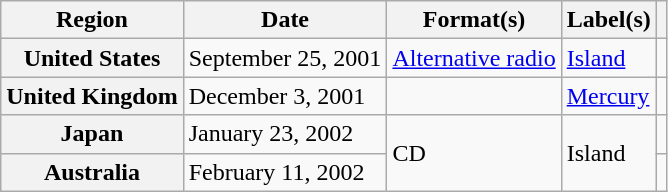<table class="wikitable plainrowheaders">
<tr>
<th scope="col">Region</th>
<th scope="col">Date</th>
<th scope="col">Format(s)</th>
<th scope="col">Label(s)</th>
<th scope="col"></th>
</tr>
<tr>
<th scope="row">United States</th>
<td>September 25, 2001</td>
<td><a href='#'>Alternative radio</a></td>
<td><a href='#'>Island</a></td>
<td></td>
</tr>
<tr>
<th scope="row">United Kingdom</th>
<td>December 3, 2001</td>
<td></td>
<td><a href='#'>Mercury</a></td>
<td></td>
</tr>
<tr>
<th scope="row">Japan</th>
<td>January 23, 2002</td>
<td rowspan="2">CD</td>
<td rowspan="2">Island</td>
<td></td>
</tr>
<tr>
<th scope="row">Australia</th>
<td>February 11, 2002</td>
<td></td>
</tr>
</table>
